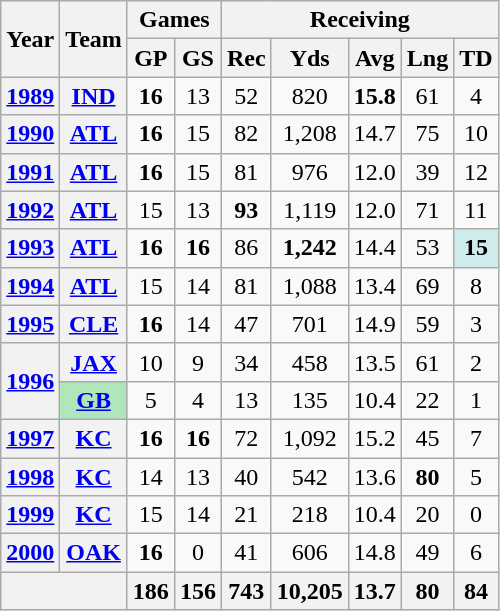<table class="wikitable" style="text-align:center;">
<tr>
<th rowspan="2">Year</th>
<th rowspan="2">Team</th>
<th colspan="2">Games</th>
<th colspan="5">Receiving</th>
</tr>
<tr>
<th>GP</th>
<th>GS</th>
<th>Rec</th>
<th>Yds</th>
<th>Avg</th>
<th>Lng</th>
<th>TD</th>
</tr>
<tr>
<th><a href='#'>1989</a></th>
<th><a href='#'>IND</a></th>
<td><strong>16</strong></td>
<td>13</td>
<td>52</td>
<td>820</td>
<td><strong>15.8</strong></td>
<td>61</td>
<td>4</td>
</tr>
<tr>
<th><a href='#'>1990</a></th>
<th><a href='#'>ATL</a></th>
<td><strong>16</strong></td>
<td>15</td>
<td>82</td>
<td>1,208</td>
<td>14.7</td>
<td>75</td>
<td>10</td>
</tr>
<tr>
<th><a href='#'>1991</a></th>
<th><a href='#'>ATL</a></th>
<td><strong>16</strong></td>
<td>15</td>
<td>81</td>
<td>976</td>
<td>12.0</td>
<td>39</td>
<td>12</td>
</tr>
<tr>
<th><a href='#'>1992</a></th>
<th><a href='#'>ATL</a></th>
<td>15</td>
<td>13</td>
<td><strong>93</strong></td>
<td>1,119</td>
<td>12.0</td>
<td>71</td>
<td>11</td>
</tr>
<tr>
<th><a href='#'>1993</a></th>
<th><a href='#'>ATL</a></th>
<td><strong>16</strong></td>
<td><strong>16</strong></td>
<td>86</td>
<td><strong>1,242</strong></td>
<td>14.4</td>
<td>53</td>
<td style="background:#cfecec;"><strong>15</strong></td>
</tr>
<tr>
<th><a href='#'>1994</a></th>
<th><a href='#'>ATL</a></th>
<td>15</td>
<td>14</td>
<td>81</td>
<td>1,088</td>
<td>13.4</td>
<td>69</td>
<td>8</td>
</tr>
<tr>
<th><a href='#'>1995</a></th>
<th><a href='#'>CLE</a></th>
<td><strong>16</strong></td>
<td>14</td>
<td>47</td>
<td>701</td>
<td>14.9</td>
<td>59</td>
<td>3</td>
</tr>
<tr>
<th rowspan="2"><a href='#'>1996</a></th>
<th><a href='#'>JAX</a></th>
<td>10</td>
<td>9</td>
<td>34</td>
<td>458</td>
<td>13.5</td>
<td>61</td>
<td>2</td>
</tr>
<tr>
<th style="background:#afe6ba;"><a href='#'>GB</a></th>
<td>5</td>
<td>4</td>
<td>13</td>
<td>135</td>
<td>10.4</td>
<td>22</td>
<td>1</td>
</tr>
<tr>
<th><a href='#'>1997</a></th>
<th><a href='#'>KC</a></th>
<td><strong>16</strong></td>
<td><strong>16</strong></td>
<td>72</td>
<td>1,092</td>
<td>15.2</td>
<td>45</td>
<td>7</td>
</tr>
<tr>
<th><a href='#'>1998</a></th>
<th><a href='#'>KC</a></th>
<td>14</td>
<td>13</td>
<td>40</td>
<td>542</td>
<td>13.6</td>
<td><strong>80</strong></td>
<td>5</td>
</tr>
<tr>
<th><a href='#'>1999</a></th>
<th><a href='#'>KC</a></th>
<td>15</td>
<td>14</td>
<td>21</td>
<td>218</td>
<td>10.4</td>
<td>20</td>
<td>0</td>
</tr>
<tr>
<th><a href='#'>2000</a></th>
<th><a href='#'>OAK</a></th>
<td><strong>16</strong></td>
<td>0</td>
<td>41</td>
<td>606</td>
<td>14.8</td>
<td>49</td>
<td>6</td>
</tr>
<tr>
<th colspan="2"></th>
<th>186</th>
<th>156</th>
<th>743</th>
<th>10,205</th>
<th>13.7</th>
<th>80</th>
<th>84</th>
</tr>
</table>
